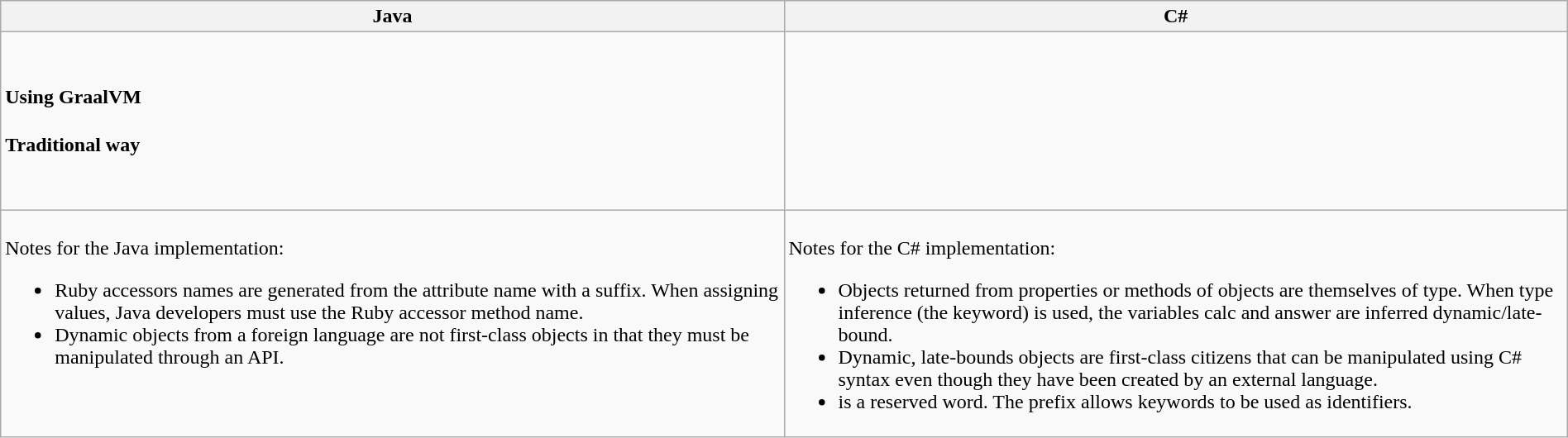<table style="width:100%; border:none;" class="wikitable">
<tr>
<th width=50%>Java</th>
<th width=50%>C#</th>
</tr>
<tr>
<td valign=top><br><h4>Using GraalVM</h4><h4>Traditional way</h4><br></td>
<td valign=top><br></td>
</tr>
<tr valign=top>
<td><br>Notes for the Java implementation:<ul><li>Ruby accessors names are generated from the attribute name with a  suffix. When assigning values, Java developers must use the Ruby accessor method name.</li><li>Dynamic objects from a foreign language are not first-class objects in that they must be manipulated through an API.</li></ul></td>
<td><br>Notes for the C# implementation:<ul><li>Objects returned from properties or methods of  objects are themselves of  type. When type inference (the  keyword) is used, the variables calc and answer are inferred dynamic/late-bound.</li><li>Dynamic, late-bounds objects are first-class citizens that can be manipulated using C# syntax even though they have been created by an external language.</li><li> is a reserved word. The  prefix allows keywords to be used as identifiers.</li></ul></td>
</tr>
</table>
